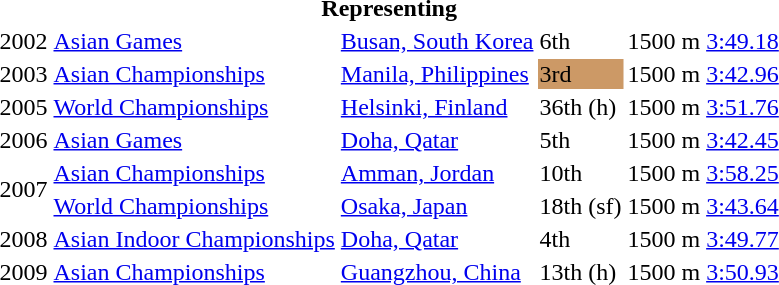<table>
<tr>
<th colspan="6">Representing </th>
</tr>
<tr>
<td>2002</td>
<td><a href='#'>Asian Games</a></td>
<td><a href='#'>Busan, South Korea</a></td>
<td>6th</td>
<td>1500 m</td>
<td><a href='#'>3:49.18</a></td>
</tr>
<tr>
<td>2003</td>
<td><a href='#'>Asian Championships</a></td>
<td><a href='#'>Manila, Philippines</a></td>
<td bgcolor=cc9966>3rd</td>
<td>1500 m</td>
<td><a href='#'>3:42.96</a></td>
</tr>
<tr>
<td>2005</td>
<td><a href='#'>World Championships</a></td>
<td><a href='#'>Helsinki, Finland</a></td>
<td>36th (h)</td>
<td>1500 m</td>
<td><a href='#'>3:51.76</a></td>
</tr>
<tr>
<td>2006</td>
<td><a href='#'>Asian Games</a></td>
<td><a href='#'>Doha, Qatar</a></td>
<td>5th</td>
<td>1500 m</td>
<td><a href='#'>3:42.45</a></td>
</tr>
<tr>
<td rowspan=2>2007</td>
<td><a href='#'>Asian Championships</a></td>
<td><a href='#'>Amman, Jordan</a></td>
<td>10th</td>
<td>1500 m</td>
<td><a href='#'>3:58.25</a></td>
</tr>
<tr>
<td><a href='#'>World Championships</a></td>
<td><a href='#'>Osaka, Japan</a></td>
<td>18th (sf)</td>
<td>1500 m</td>
<td><a href='#'>3:43.64</a></td>
</tr>
<tr>
<td>2008</td>
<td><a href='#'>Asian Indoor Championships</a></td>
<td><a href='#'>Doha, Qatar</a></td>
<td>4th</td>
<td>1500 m</td>
<td><a href='#'>3:49.77</a></td>
</tr>
<tr>
<td>2009</td>
<td><a href='#'>Asian Championships</a></td>
<td><a href='#'>Guangzhou, China</a></td>
<td>13th (h)</td>
<td>1500 m</td>
<td><a href='#'>3:50.93</a></td>
</tr>
</table>
